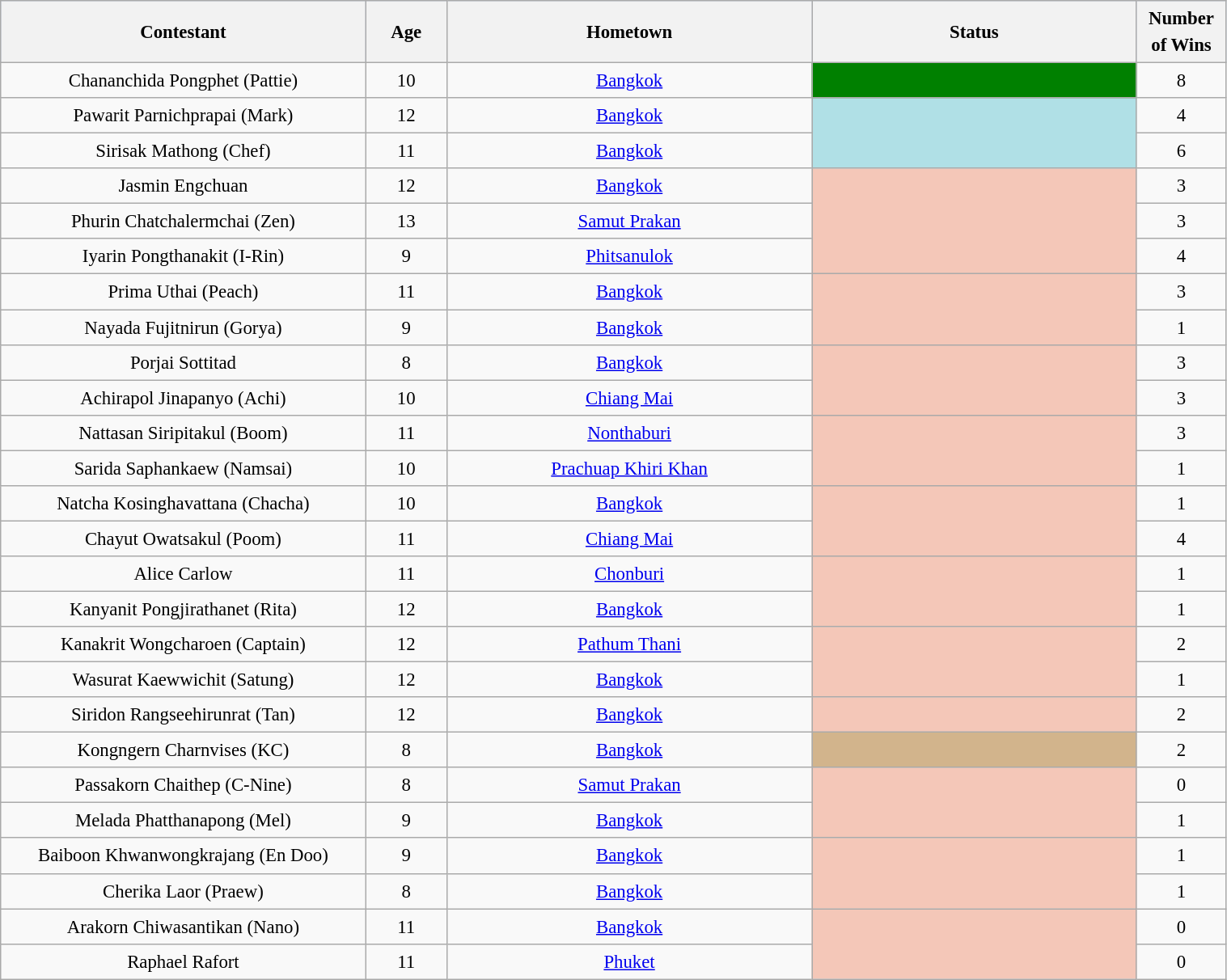<table class="wikitable sortable" style="text-align:center; font-size:95%; width:80%; line-height:22px;">
<tr style="background:#C1D8FF;">
<th style="width:18%;">Contestant</th>
<th style="width:4%;">Age</th>
<th style="width:18%;">Hometown</th>
<th style="width:16%;">Status</th>
<th style="width:2%;">Number of Wins</th>
</tr>
<tr>
<td>Chananchida Pongphet (Pattie)</td>
<td>10</td>
<td><a href='#'>Bangkok</a></td>
<td style="background:green;"><span> </span></td>
<td>8</td>
</tr>
<tr>
<td>Pawarit Parnichprapai (Mark)</td>
<td>12</td>
<td><a href='#'>Bangkok</a></td>
<td style="background:#B0E0E6;" rowspan="2"></td>
<td>4</td>
</tr>
<tr>
<td>Sirisak Mathong (Chef)</td>
<td>11</td>
<td><a href='#'>Bangkok</a></td>
<td>6</td>
</tr>
<tr>
<td>Jasmin Engchuan</td>
<td>12</td>
<td><a href='#'>Bangkok</a></td>
<td style="background:#f4c7b8; text-align:center;" rowspan="3"></td>
<td>3</td>
</tr>
<tr>
<td>Phurin Chatchalermchai (Zen)</td>
<td>13</td>
<td><a href='#'>Samut Prakan</a></td>
<td>3</td>
</tr>
<tr>
<td>Iyarin Pongthanakit (I-Rin)</td>
<td>9</td>
<td><a href='#'>Phitsanulok</a></td>
<td>4</td>
</tr>
<tr>
<td>Prima Uthai (Peach)</td>
<td>11</td>
<td><a href='#'>Bangkok</a></td>
<td style="background:#f4c7b8; text-align:center;" rowspan="2"></td>
<td>3</td>
</tr>
<tr>
<td>Nayada Fujitnirun (Gorya)</td>
<td>9</td>
<td><a href='#'>Bangkok</a></td>
<td>1</td>
</tr>
<tr>
<td>Porjai Sottitad</td>
<td>8</td>
<td><a href='#'>Bangkok</a></td>
<td style="background:#f4c7b8; text-align:center;" rowspan="2"></td>
<td>3</td>
</tr>
<tr>
<td>Achirapol Jinapanyo (Achi)</td>
<td>10</td>
<td><a href='#'>Chiang Mai</a></td>
<td>3</td>
</tr>
<tr>
<td>Nattasan Siripitakul (Boom)</td>
<td>11</td>
<td><a href='#'>Nonthaburi</a></td>
<td style="background:#f4c7b8; text-align:center;" rowspan="2"></td>
<td>3</td>
</tr>
<tr>
<td>Sarida Saphankaew (Namsai)</td>
<td>10</td>
<td><a href='#'>Prachuap Khiri Khan</a></td>
<td>1</td>
</tr>
<tr>
<td>Natcha Kosinghavattana (Chacha)</td>
<td>10</td>
<td><a href='#'>Bangkok</a></td>
<td style="background:#f4c7b8; text-align:center;" rowspan="2"></td>
<td>1</td>
</tr>
<tr>
<td>Chayut Owatsakul (Poom)</td>
<td>11</td>
<td><a href='#'>Chiang Mai</a></td>
<td>4</td>
</tr>
<tr>
<td>Alice Carlow</td>
<td>11</td>
<td><a href='#'>Chonburi</a></td>
<td style="background:#f4c7b8; text-align:center;" rowspan="2"></td>
<td>1</td>
</tr>
<tr>
<td>Kanyanit Pongjirathanet (Rita)</td>
<td>12</td>
<td><a href='#'>Bangkok</a></td>
<td>1</td>
</tr>
<tr>
<td>Kanakrit Wongcharoen (Captain)</td>
<td>12</td>
<td><a href='#'>Pathum Thani</a></td>
<td style="background:#f4c7b8; text-align:center;" rowspan="2"></td>
<td>2</td>
</tr>
<tr>
<td>Wasurat Kaewwichit (Satung)</td>
<td>12</td>
<td><a href='#'>Bangkok</a></td>
<td>1</td>
</tr>
<tr>
<td>Siridon Rangseehirunrat (Tan)</td>
<td>12</td>
<td><a href='#'>Bangkok</a></td>
<td style="background:#f4c7b8; text-align:center;" rowspan="1"></td>
<td>2</td>
</tr>
<tr>
<td>Kongngern Charnvises (KC)</td>
<td>8</td>
<td><a href='#'>Bangkok</a></td>
<td style="background:tan;"></td>
<td>2</td>
</tr>
<tr>
<td>Passakorn Chaithep (C-Nine)</td>
<td>8</td>
<td><a href='#'>Samut Prakan</a></td>
<td style="background:#f4c7b8; text-align:center;" rowspan="2"></td>
<td>0</td>
</tr>
<tr>
<td>Melada Phatthanapong (Mel)</td>
<td>9</td>
<td><a href='#'>Bangkok</a></td>
<td>1</td>
</tr>
<tr>
<td>Baiboon Khwanwongkrajang (En Doo)</td>
<td>9</td>
<td><a href='#'>Bangkok</a></td>
<td style="background:#f4c7b8; text-align:center;" rowspan="2"></td>
<td>1</td>
</tr>
<tr>
<td>Cherika Laor (Praew)</td>
<td>8</td>
<td><a href='#'>Bangkok</a></td>
<td>1</td>
</tr>
<tr>
<td>Arakorn Chiwasantikan (Nano)</td>
<td>11</td>
<td><a href='#'>Bangkok</a></td>
<td style="background:#f4c7b8; text-align:center;" rowspan="2"></td>
<td>0</td>
</tr>
<tr>
<td>Raphael Rafort</td>
<td>11</td>
<td><a href='#'>Phuket</a></td>
<td>0</td>
</tr>
</table>
